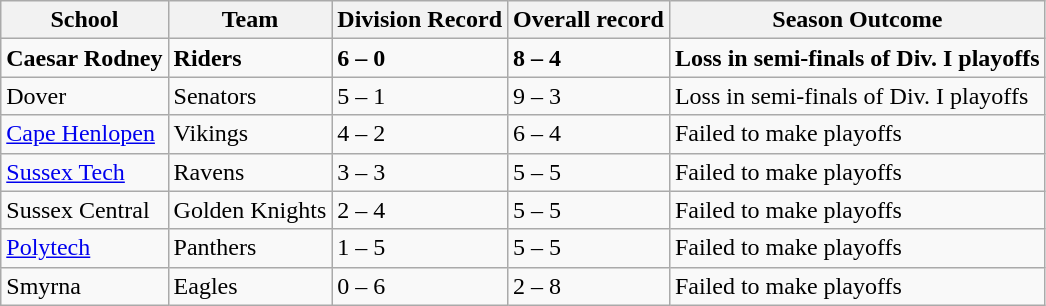<table class="wikitable mw-collapsible mw-collapsed">
<tr>
<th>School</th>
<th>Team</th>
<th>Division Record</th>
<th>Overall record</th>
<th>Season Outcome</th>
</tr>
<tr>
<td><strong>Caesar Rodney</strong></td>
<td><strong>Riders</strong></td>
<td><strong>6 – 0</strong></td>
<td><strong>8 – 4</strong></td>
<td><strong>Loss in semi-finals of Div. I playoffs</strong></td>
</tr>
<tr>
<td>Dover</td>
<td>Senators</td>
<td>5 – 1</td>
<td>9 – 3</td>
<td>Loss in semi-finals of Div. I playoffs</td>
</tr>
<tr>
<td><a href='#'>Cape Henlopen</a></td>
<td>Vikings</td>
<td>4 – 2</td>
<td>6 – 4</td>
<td>Failed to make playoffs</td>
</tr>
<tr>
<td><a href='#'>Sussex Tech</a></td>
<td>Ravens</td>
<td>3 – 3</td>
<td>5 – 5</td>
<td>Failed to make playoffs</td>
</tr>
<tr>
<td>Sussex Central</td>
<td>Golden Knights</td>
<td>2 – 4</td>
<td>5 – 5</td>
<td>Failed to make playoffs</td>
</tr>
<tr>
<td><a href='#'>Polytech</a></td>
<td>Panthers</td>
<td>1 – 5</td>
<td>5 – 5</td>
<td>Failed to make playoffs</td>
</tr>
<tr>
<td>Smyrna</td>
<td>Eagles</td>
<td>0 – 6</td>
<td>2 – 8</td>
<td>Failed to make playoffs</td>
</tr>
</table>
